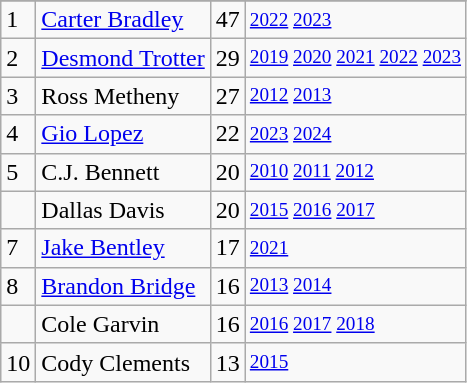<table class="wikitable">
<tr>
</tr>
<tr>
<td>1</td>
<td><a href='#'>Carter Bradley</a></td>
<td>47</td>
<td style="font-size:80%;"><a href='#'>2022</a> <a href='#'>2023</a></td>
</tr>
<tr>
<td>2</td>
<td><a href='#'>Desmond Trotter</a></td>
<td>29</td>
<td style="font-size:80%;"><a href='#'>2019</a> <a href='#'>2020</a> <a href='#'>2021</a> <a href='#'>2022</a> <a href='#'>2023</a></td>
</tr>
<tr>
<td>3</td>
<td>Ross Metheny</td>
<td>27</td>
<td style="font-size:80%;"><a href='#'>2012</a> <a href='#'>2013</a></td>
</tr>
<tr>
<td>4</td>
<td><a href='#'>Gio Lopez</a></td>
<td>22</td>
<td style="font-size:80%;"><a href='#'>2023</a> <a href='#'>2024</a></td>
</tr>
<tr>
<td>5</td>
<td>C.J. Bennett</td>
<td>20</td>
<td style="font-size:80%;"><a href='#'>2010</a> <a href='#'>2011</a> <a href='#'>2012</a></td>
</tr>
<tr>
<td></td>
<td>Dallas Davis</td>
<td>20</td>
<td style="font-size:80%;"><a href='#'>2015</a> <a href='#'>2016</a> <a href='#'>2017</a></td>
</tr>
<tr>
<td>7</td>
<td><a href='#'>Jake Bentley</a></td>
<td>17</td>
<td style="font-size:80%;"><a href='#'>2021</a></td>
</tr>
<tr>
<td>8</td>
<td><a href='#'>Brandon Bridge</a></td>
<td>16</td>
<td style="font-size:80%;"><a href='#'>2013</a> <a href='#'>2014</a></td>
</tr>
<tr>
<td></td>
<td>Cole Garvin</td>
<td>16</td>
<td style="font-size:80%;"><a href='#'>2016</a> <a href='#'>2017</a> <a href='#'>2018</a></td>
</tr>
<tr>
<td>10</td>
<td>Cody Clements</td>
<td>13</td>
<td style="font-size:80%;"><a href='#'>2015</a></td>
</tr>
</table>
